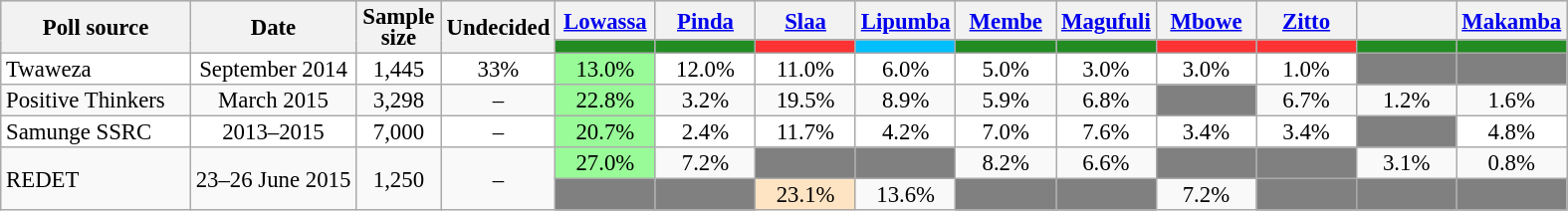<table class="wikitable" style="text-align:center;font-size:95%;line-height:14px;">
<tr style="background:lightgrey;">
<th rowspan="2" style="width:120px;">Poll source</th>
<th rowspan="2">Date</th>
<th rowspan="2" style="width:50px;">Sample size</th>
<th rowspan="2" style="width:60px;">Undecided</th>
<th style="width:60px;"><a href='#'>Lowassa</a><br></th>
<th style="width:60px;"><a href='#'>Pinda</a><br></th>
<th style="width:60px;"><a href='#'>Slaa</a><br></th>
<th style="width:60px;"><a href='#'>Lipumba</a><br></th>
<th style="width:60px;"><a href='#'>Membe</a><br></th>
<th style="width:60px;"><a href='#'>Magufuli</a><br></th>
<th style="width:60px;"><a href='#'>Mbowe</a><br></th>
<th style="width:60px;"><a href='#'>Zitto</a><br></th>
<th style="width:60px;"><br></th>
<th style="width:60px;"><a href='#'>Makamba</a><br></th>
</tr>
<tr>
<td style="background-color:#228B22"></td>
<td style="background-color:#228B22"></td>
<td style="background-color:#F33"></td>
<td style="background-color:#00BFFF"></td>
<td style="background-color:#228B22"></td>
<td style="background-color:#228B22"></td>
<td style="background-color:#F33"></td>
<td style="background-color:#F33"></td>
<td style="background-color:#228B22"></td>
<td style="background-color:#228B22"></td>
</tr>
<tr style="background:white;">
<td align=left>Twaweza</td>
<td>September 2014</td>
<td>1,445</td>
<td>33%</td>
<td bgcolor="#98FB98">13.0%</td>
<td>12.0%</td>
<td>11.0%</td>
<td>6.0%</td>
<td>5.0%</td>
<td>3.0%</td>
<td>3.0%</td>
<td>1.0%</td>
<td bgcolor="grey"></td>
<td bgcolor="grey"></td>
</tr>
<tr>
<td align=left>Positive Thinkers</td>
<td>March 2015</td>
<td>3,298</td>
<td>–</td>
<td bgcolor="#98FB98">22.8%</td>
<td>3.2%</td>
<td>19.5%</td>
<td>8.9%</td>
<td>5.9%</td>
<td>6.8%</td>
<td bgcolor="grey"></td>
<td>6.7%</td>
<td>1.2%</td>
<td>1.6%</td>
</tr>
<tr style="background:white;">
<td align=left>Samunge SSRC</td>
<td>2013–2015</td>
<td>7,000</td>
<td>–</td>
<td bgcolor="#98FB98">20.7%</td>
<td>2.4%</td>
<td>11.7%</td>
<td>4.2%</td>
<td>7.0%</td>
<td>7.6%</td>
<td>3.4%</td>
<td>3.4%</td>
<td bgcolor="grey"></td>
<td>4.8%</td>
</tr>
<tr>
<td rowspan="2" align=left>REDET</td>
<td rowspan="2">23–26 June 2015</td>
<td rowspan="2">1,250</td>
<td rowspan="2">–</td>
<td bgcolor="#98FB98">27.0%</td>
<td>7.2%</td>
<td bgcolor="grey"></td>
<td bgcolor="grey"></td>
<td>8.2%</td>
<td>6.6%</td>
<td bgcolor="grey"></td>
<td bgcolor="grey"></td>
<td>3.1%</td>
<td>0.8%</td>
</tr>
<tr>
<td bgcolor="grey"></td>
<td bgcolor="grey"></td>
<td bgcolor="FFE4C4">23.1%</td>
<td>13.6%</td>
<td bgcolor="grey"></td>
<td bgcolor="grey"></td>
<td>7.2%</td>
<td bgcolor="grey"></td>
<td bgcolor="grey"></td>
<td bgcolor="grey"></td>
</tr>
</table>
